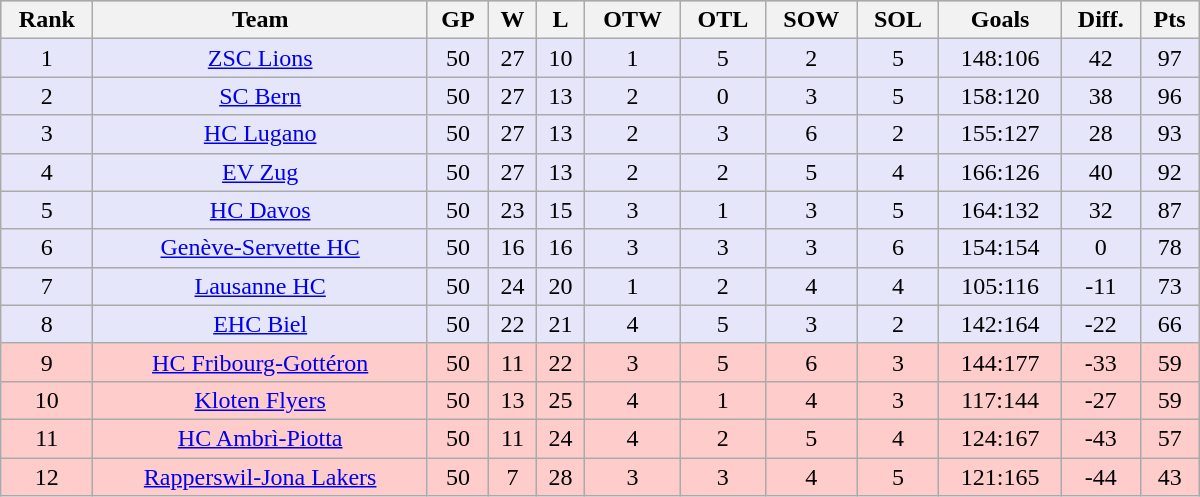<table class="wikitable" width="800px" style="text-align: center;">
<tr style="background-color:#c0c0c0;">
<th>Rank</th>
<th>Team</th>
<th>GP</th>
<th>W</th>
<th>L</th>
<th>OTW</th>
<th>OTL</th>
<th>SOW</th>
<th>SOL</th>
<th>Goals</th>
<th>Diff.</th>
<th>Pts</th>
</tr>
<tr bgcolor="#e6e6fa">
<td>1</td>
<td><a href='#'>ZSC Lions</a></td>
<td>50</td>
<td>27</td>
<td>10</td>
<td>1</td>
<td>5</td>
<td>2</td>
<td>5</td>
<td>148:106</td>
<td>42</td>
<td>97</td>
</tr>
<tr bgcolor="#e6e6fa">
<td>2</td>
<td><a href='#'>SC Bern</a></td>
<td>50</td>
<td>27</td>
<td>13</td>
<td>2</td>
<td>0</td>
<td>3</td>
<td>5</td>
<td>158:120</td>
<td>38</td>
<td>96</td>
</tr>
<tr bgcolor="#e6e6fa">
<td>3</td>
<td><a href='#'>HC Lugano</a></td>
<td>50</td>
<td>27</td>
<td>13</td>
<td>2</td>
<td>3</td>
<td>6</td>
<td>2</td>
<td>155:127</td>
<td>28</td>
<td>93</td>
</tr>
<tr bgcolor="#e6e6fa">
<td>4</td>
<td><a href='#'>EV Zug</a></td>
<td>50</td>
<td>27</td>
<td>13</td>
<td>2</td>
<td>2</td>
<td>5</td>
<td>4</td>
<td>166:126</td>
<td>40</td>
<td>92</td>
</tr>
<tr bgcolor="#e6e6fa">
<td>5</td>
<td><a href='#'>HC Davos</a></td>
<td>50</td>
<td>23</td>
<td>15</td>
<td>3</td>
<td>1</td>
<td>3</td>
<td>5</td>
<td>164:132</td>
<td>32</td>
<td>87</td>
</tr>
<tr bgcolor="#e6e6fa">
<td>6</td>
<td><a href='#'>Genève-Servette HC</a></td>
<td>50</td>
<td>16</td>
<td>16</td>
<td>3</td>
<td>3</td>
<td>3</td>
<td>6</td>
<td>154:154</td>
<td>0</td>
<td>78</td>
</tr>
<tr bgcolor="#e6e6fa">
<td>7</td>
<td><a href='#'>Lausanne HC</a></td>
<td>50</td>
<td>24</td>
<td>20</td>
<td>1</td>
<td>2</td>
<td>4</td>
<td>4</td>
<td>105:116</td>
<td>-11</td>
<td>73</td>
</tr>
<tr bgcolor="#e6e6fa">
<td>8</td>
<td><a href='#'>EHC Biel</a></td>
<td>50</td>
<td>22</td>
<td>21</td>
<td>4</td>
<td>5</td>
<td>3</td>
<td>2</td>
<td>142:164</td>
<td>-22</td>
<td>66</td>
</tr>
<tr bgcolor="#ffcccc">
<td>9</td>
<td><a href='#'>HC Fribourg-Gottéron</a></td>
<td>50</td>
<td>11</td>
<td>22</td>
<td>3</td>
<td>5</td>
<td>6</td>
<td>3</td>
<td>144:177</td>
<td>-33</td>
<td>59</td>
</tr>
<tr bgcolor="#ffcccc">
<td>10</td>
<td><a href='#'>Kloten Flyers</a></td>
<td>50</td>
<td>13</td>
<td>25</td>
<td>4</td>
<td>1</td>
<td>4</td>
<td>3</td>
<td>117:144</td>
<td>-27</td>
<td>59</td>
</tr>
<tr bgcolor="#ffcccc">
<td>11</td>
<td><a href='#'>HC Ambrì-Piotta</a></td>
<td>50</td>
<td>11</td>
<td>24</td>
<td>4</td>
<td>2</td>
<td>5</td>
<td>4</td>
<td>124:167</td>
<td>-43</td>
<td>57</td>
</tr>
<tr bgcolor="#ffcccc">
<td>12</td>
<td><a href='#'>Rapperswil-Jona Lakers</a></td>
<td>50</td>
<td>7</td>
<td>28</td>
<td>3</td>
<td>3</td>
<td>4</td>
<td>5</td>
<td>121:165</td>
<td>-44</td>
<td>43</td>
</tr>
</table>
